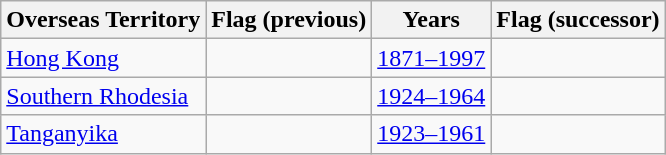<table class="wikitable sortable">
<tr>
<th>Overseas Territory</th>
<th>Flag (previous)</th>
<th>Years</th>
<th>Flag (successor)</th>
</tr>
<tr>
<td><a href='#'>Hong Kong</a></td>
<td class="noresize"></td>
<td><a href='#'>1871–1997</a></td>
<td class="noresize"></td>
</tr>
<tr>
<td><a href='#'>Southern Rhodesia</a></td>
<td class="noresize"></td>
<td><a href='#'>1924–1964</a></td>
<td class="noresize"></td>
</tr>
<tr>
<td><a href='#'>Tanganyika</a></td>
<td class="noresize"></td>
<td><a href='#'>1923–1961</a></td>
<td class="noresize"></td>
</tr>
</table>
